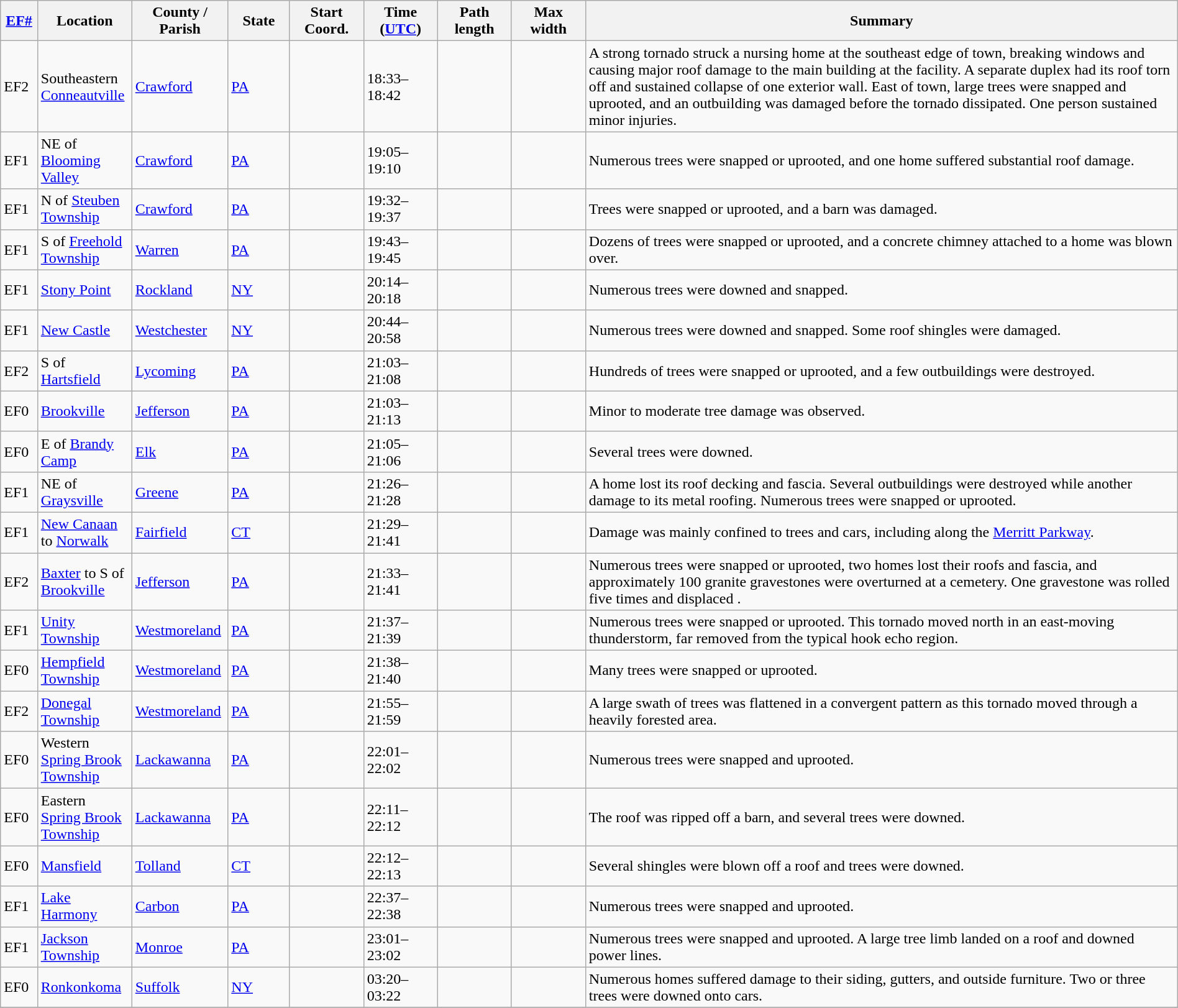<table class="wikitable sortable" style="width:100%;">
<tr>
<th scope="col" style="width:3%; text-align:center;"><a href='#'>EF#</a></th>
<th scope="col" style="width:7%; text-align:center;" class="unsortable">Location</th>
<th scope="col" style="width:6%; text-align:center;" class="unsortable">County / Parish</th>
<th scope="col" style="width:5%; text-align:center;">State</th>
<th scope="col" style="width:6%; text-align:center;">Start Coord.</th>
<th scope="col" style="width:6%; text-align:center;">Time (<a href='#'>UTC</a>)</th>
<th scope="col" style="width:6%; text-align:center;">Path length</th>
<th scope="col" style="width:6%; text-align:center;">Max width</th>
<th scope="col" class="unsortable" style="width:48%; text-align:center;">Summary</th>
</tr>
<tr>
<td bgcolor=>EF2</td>
<td>Southeastern <a href='#'>Conneautville</a></td>
<td><a href='#'>Crawford</a></td>
<td><a href='#'>PA</a></td>
<td></td>
<td>18:33–18:42</td>
<td></td>
<td></td>
<td>A strong tornado struck a nursing home at the southeast edge of town, breaking windows and causing major roof damage to the main building at the facility. A separate duplex had its roof torn off and sustained collapse of one exterior wall. East of town, large trees were snapped and uprooted, and an outbuilding was damaged before the tornado dissipated. One person sustained minor injuries.</td>
</tr>
<tr>
<td bgcolor=>EF1</td>
<td>NE of <a href='#'>Blooming Valley</a></td>
<td><a href='#'>Crawford</a></td>
<td><a href='#'>PA</a></td>
<td></td>
<td>19:05–19:10</td>
<td></td>
<td></td>
<td>Numerous trees were snapped or uprooted, and one home suffered substantial roof damage.</td>
</tr>
<tr>
<td bgcolor=>EF1</td>
<td>N of <a href='#'>Steuben Township</a></td>
<td><a href='#'>Crawford</a></td>
<td><a href='#'>PA</a></td>
<td></td>
<td>19:32–19:37</td>
<td></td>
<td></td>
<td>Trees were snapped or uprooted, and a barn was damaged.</td>
</tr>
<tr>
<td bgcolor=>EF1</td>
<td>S of <a href='#'>Freehold Township</a></td>
<td><a href='#'>Warren</a></td>
<td><a href='#'>PA</a></td>
<td></td>
<td>19:43–19:45</td>
<td></td>
<td></td>
<td>Dozens of trees were snapped or uprooted, and a concrete chimney attached to a home was blown over.</td>
</tr>
<tr>
<td bgcolor=>EF1</td>
<td><a href='#'>Stony Point</a></td>
<td><a href='#'>Rockland</a></td>
<td><a href='#'>NY</a></td>
<td></td>
<td>20:14–20:18</td>
<td></td>
<td></td>
<td>Numerous trees were downed and snapped.</td>
</tr>
<tr>
<td bgcolor=>EF1</td>
<td><a href='#'>New Castle</a></td>
<td><a href='#'>Westchester</a></td>
<td><a href='#'>NY</a></td>
<td></td>
<td>20:44–20:58</td>
<td></td>
<td></td>
<td>Numerous trees were downed and snapped. Some roof shingles were damaged.</td>
</tr>
<tr>
<td bgcolor=>EF2</td>
<td>S of <a href='#'>Hartsfield</a></td>
<td><a href='#'>Lycoming</a></td>
<td><a href='#'>PA</a></td>
<td></td>
<td>21:03–21:08</td>
<td></td>
<td></td>
<td>Hundreds of trees were snapped or uprooted, and a few outbuildings were destroyed.</td>
</tr>
<tr>
<td bgcolor=>EF0</td>
<td><a href='#'>Brookville</a></td>
<td><a href='#'>Jefferson</a></td>
<td><a href='#'>PA</a></td>
<td></td>
<td>21:03–21:13</td>
<td></td>
<td></td>
<td>Minor to moderate tree damage was observed.</td>
</tr>
<tr>
<td bgcolor=>EF0</td>
<td>E of <a href='#'>Brandy Camp</a></td>
<td><a href='#'>Elk</a></td>
<td><a href='#'>PA</a></td>
<td></td>
<td>21:05–21:06</td>
<td></td>
<td></td>
<td>Several trees were downed.</td>
</tr>
<tr>
<td bgcolor=>EF1</td>
<td>NE of <a href='#'>Graysville</a></td>
<td><a href='#'>Greene</a></td>
<td><a href='#'>PA</a></td>
<td></td>
<td>21:26–21:28</td>
<td></td>
<td></td>
<td>A home lost its roof decking and fascia. Several outbuildings were destroyed while another damage to its metal roofing. Numerous trees were snapped or uprooted.</td>
</tr>
<tr>
<td bgcolor=>EF1</td>
<td><a href='#'>New Canaan</a> to <a href='#'>Norwalk</a></td>
<td><a href='#'>Fairfield</a></td>
<td><a href='#'>CT</a></td>
<td></td>
<td>21:29–21:41</td>
<td></td>
<td></td>
<td>Damage was mainly confined to trees and cars, including along the <a href='#'>Merritt Parkway</a>.</td>
</tr>
<tr>
<td bgcolor=>EF2</td>
<td><a href='#'>Baxter</a> to S of <a href='#'>Brookville</a></td>
<td><a href='#'>Jefferson</a></td>
<td><a href='#'>PA</a></td>
<td></td>
<td>21:33–21:41</td>
<td></td>
<td></td>
<td>Numerous trees were snapped or uprooted, two homes lost their roofs and fascia, and approximately 100 granite gravestones were overturned at a cemetery. One gravestone was rolled five times and displaced .</td>
</tr>
<tr>
<td bgcolor=>EF1</td>
<td><a href='#'>Unity Township</a></td>
<td><a href='#'>Westmoreland</a></td>
<td><a href='#'>PA</a></td>
<td></td>
<td>21:37–21:39</td>
<td></td>
<td></td>
<td>Numerous trees were snapped or uprooted. This tornado moved north in an east-moving thunderstorm, far removed from the typical hook echo region.</td>
</tr>
<tr>
<td bgcolor=>EF0</td>
<td><a href='#'>Hempfield Township</a></td>
<td><a href='#'>Westmoreland</a></td>
<td><a href='#'>PA</a></td>
<td></td>
<td>21:38–21:40</td>
<td></td>
<td></td>
<td>Many trees were snapped or uprooted.</td>
</tr>
<tr>
<td bgcolor=>EF2</td>
<td><a href='#'>Donegal Township</a></td>
<td><a href='#'>Westmoreland</a></td>
<td><a href='#'>PA</a></td>
<td></td>
<td>21:55–21:59</td>
<td></td>
<td></td>
<td>A large swath of trees was flattened in a convergent pattern as this tornado moved through a heavily forested area.</td>
</tr>
<tr>
<td bgcolor=>EF0</td>
<td>Western <a href='#'>Spring Brook Township</a></td>
<td><a href='#'>Lackawanna</a></td>
<td><a href='#'>PA</a></td>
<td></td>
<td>22:01–22:02</td>
<td></td>
<td></td>
<td>Numerous trees were snapped and uprooted.</td>
</tr>
<tr>
<td bgcolor=>EF0</td>
<td>Eastern <a href='#'>Spring Brook Township</a></td>
<td><a href='#'>Lackawanna</a></td>
<td><a href='#'>PA</a></td>
<td></td>
<td>22:11–22:12</td>
<td></td>
<td></td>
<td>The roof was ripped off a barn, and several trees were downed.</td>
</tr>
<tr>
<td bgcolor=>EF0</td>
<td><a href='#'>Mansfield</a></td>
<td><a href='#'>Tolland</a></td>
<td><a href='#'>CT</a></td>
<td></td>
<td>22:12–22:13</td>
<td></td>
<td></td>
<td>Several shingles were blown off a roof and trees were downed.</td>
</tr>
<tr>
<td bgcolor=>EF1</td>
<td><a href='#'>Lake Harmony</a></td>
<td><a href='#'>Carbon</a></td>
<td><a href='#'>PA</a></td>
<td></td>
<td>22:37–22:38</td>
<td></td>
<td></td>
<td>Numerous trees were snapped and uprooted.</td>
</tr>
<tr>
<td bgcolor=>EF1</td>
<td><a href='#'>Jackson Township</a></td>
<td><a href='#'>Monroe</a></td>
<td><a href='#'>PA</a></td>
<td></td>
<td>23:01–23:02</td>
<td></td>
<td></td>
<td>Numerous trees were snapped and uprooted. A large tree limb landed on a roof and downed power lines.</td>
</tr>
<tr>
<td bgcolor=>EF0</td>
<td><a href='#'>Ronkonkoma</a></td>
<td><a href='#'>Suffolk</a></td>
<td><a href='#'>NY</a></td>
<td></td>
<td>03:20–03:22</td>
<td></td>
<td></td>
<td>Numerous homes suffered damage to their siding, gutters, and outside furniture. Two or three trees were downed onto cars.</td>
</tr>
<tr>
</tr>
</table>
